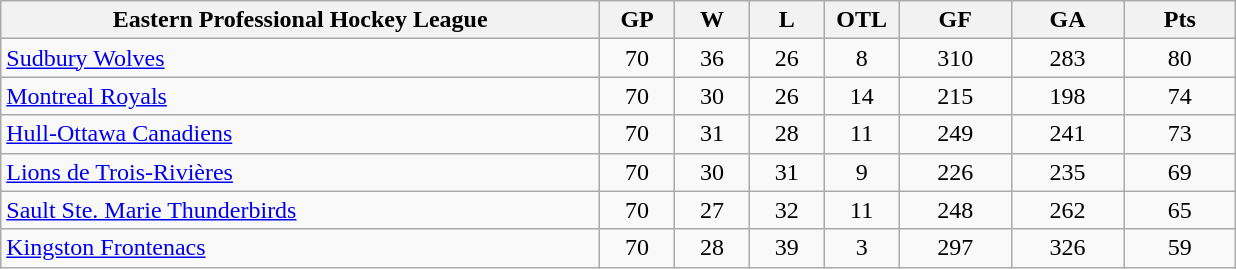<table class="wikitable">
<tr>
<th width="40%" bgcolor="#e0e0e0">Eastern Professional Hockey League</th>
<th width="5%" bgcolor="#e0e0e0">GP</th>
<th width="5%" bgcolor="#e0e0e0">W</th>
<th width="5%" bgcolor="#e0e0e0">L</th>
<th width="5%" bgcolor="#e0e0e0">OTL</th>
<th width="7.5%" bgcolor="#e0e0e0">GF</th>
<th width="7.5%" bgcolor="#e0e0e0">GA</th>
<th width="7.5%" bgcolor="#e0e0e0">Pts</th>
</tr>
<tr align="center">
<td align="left"><a href='#'>Sudbury Wolves</a></td>
<td>70</td>
<td>36</td>
<td>26</td>
<td>8</td>
<td>310</td>
<td>283</td>
<td>80</td>
</tr>
<tr align="center">
<td align="left"><a href='#'>Montreal Royals</a></td>
<td>70</td>
<td>30</td>
<td>26</td>
<td>14</td>
<td>215</td>
<td>198</td>
<td>74</td>
</tr>
<tr align="center">
<td align="left"><a href='#'>Hull-Ottawa Canadiens</a></td>
<td>70</td>
<td>31</td>
<td>28</td>
<td>11</td>
<td>249</td>
<td>241</td>
<td>73</td>
</tr>
<tr align="center">
<td align="left"><a href='#'>Lions de Trois-Rivières</a></td>
<td>70</td>
<td>30</td>
<td>31</td>
<td>9</td>
<td>226</td>
<td>235</td>
<td>69</td>
</tr>
<tr align="center">
<td align="left"><a href='#'>Sault Ste. Marie Thunderbirds</a></td>
<td>70</td>
<td>27</td>
<td>32</td>
<td>11</td>
<td>248</td>
<td>262</td>
<td>65</td>
</tr>
<tr align="center">
<td align="left"><a href='#'>Kingston Frontenacs</a></td>
<td>70</td>
<td>28</td>
<td>39</td>
<td>3</td>
<td>297</td>
<td>326</td>
<td>59</td>
</tr>
</table>
